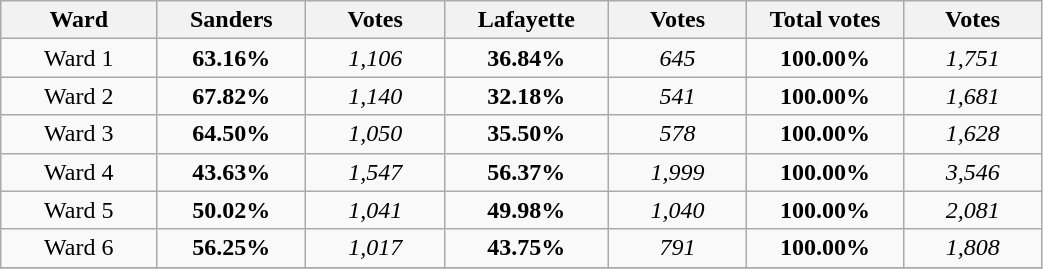<table width="55%" class="wikitable sortable">
<tr>
<th width="9%">Ward</th>
<th width="8%">Sanders</th>
<th width="8%">Votes</th>
<th width="8%">Lafayette</th>
<th width="8%">Votes</th>
<th width="8%">Total votes</th>
<th width="8%">Votes</th>
</tr>
<tr>
<td align="center" >Ward 1</td>
<td align="center"><strong>63.16%</strong></td>
<td align="center"><em>1,106</em></td>
<td align="center"><strong>36.84%</strong></td>
<td align="center"><em>645</em></td>
<td align="center"><strong>100.00%</strong></td>
<td align="center"><em>1,751</em></td>
</tr>
<tr>
<td align="center" >Ward 2</td>
<td align="center"><strong>67.82%</strong></td>
<td align="center"><em>1,140</em></td>
<td align="center"><strong>32.18%</strong></td>
<td align="center"><em>541</em></td>
<td align="center"><strong>100.00%</strong></td>
<td align="center"><em>1,681</em></td>
</tr>
<tr>
<td align="center" >Ward 3</td>
<td align="center"><strong>64.50%</strong></td>
<td align="center"><em>1,050</em></td>
<td align="center"><strong>35.50%</strong></td>
<td align="center"><em>578</em></td>
<td align="center"><strong>100.00%</strong></td>
<td align="center"><em>1,628</em></td>
</tr>
<tr>
<td align="center" >Ward 4</td>
<td align="center"><strong>43.63%</strong></td>
<td align="center"><em>1,547</em></td>
<td align="center"><strong>56.37%</strong></td>
<td align="center"><em>1,999</em></td>
<td align="center"><strong>100.00%</strong></td>
<td align="center"><em>3,546</em></td>
</tr>
<tr>
<td align="center" >Ward 5</td>
<td align="center"><strong>50.02%</strong></td>
<td align="center"><em>1,041</em></td>
<td align="center"><strong>49.98%</strong></td>
<td align="center"><em>1,040</em></td>
<td align="center"><strong>100.00%</strong></td>
<td align="center"><em>2,081</em></td>
</tr>
<tr>
<td align="center" >Ward 6</td>
<td align="center"><strong>56.25%</strong></td>
<td align="center"><em>1,017</em></td>
<td align="center"><strong>43.75%</strong></td>
<td align="center"><em>791</em></td>
<td align="center"><strong>100.00%</strong></td>
<td align="center"><em>1,808</em></td>
</tr>
<tr>
</tr>
</table>
